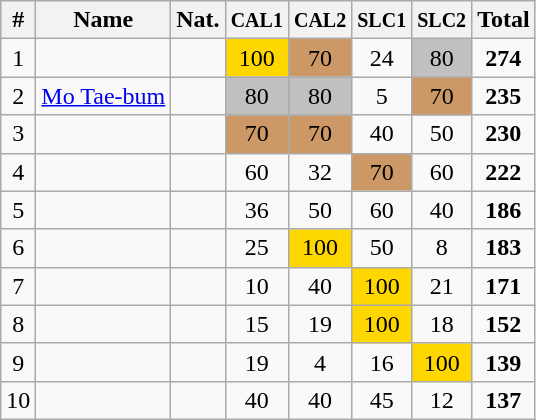<table class="wikitable sortable" style="text-align:center;">
<tr>
<th>#</th>
<th>Name</th>
<th>Nat.</th>
<th><small>CAL1</small></th>
<th><small>CAL2</small></th>
<th><small>SLC1</small></th>
<th><small>SLC2</small></th>
<th>Total</th>
</tr>
<tr>
<td>1</td>
<td align=left></td>
<td></td>
<td bgcolor=gold>100</td>
<td bgcolor=cc9966>70</td>
<td>24</td>
<td bgcolor=silver>80</td>
<td><strong>274</strong></td>
</tr>
<tr>
<td>2</td>
<td align=left><a href='#'>Mo Tae-bum</a></td>
<td></td>
<td bgcolor=silver>80</td>
<td bgcolor=silver>80</td>
<td>5</td>
<td bgcolor=cc9966>70</td>
<td><strong>235</strong></td>
</tr>
<tr>
<td>3</td>
<td align=left></td>
<td></td>
<td bgcolor=cc9966>70</td>
<td bgcolor=cc9966>70</td>
<td>40</td>
<td>50</td>
<td><strong>230</strong></td>
</tr>
<tr>
<td>4</td>
<td align=left></td>
<td></td>
<td>60</td>
<td>32</td>
<td bgcolor=cc9966>70</td>
<td>60</td>
<td><strong>222</strong></td>
</tr>
<tr>
<td>5</td>
<td align=left></td>
<td></td>
<td>36</td>
<td>50</td>
<td>60</td>
<td>40</td>
<td><strong>186</strong></td>
</tr>
<tr>
<td>6</td>
<td align=left></td>
<td></td>
<td>25</td>
<td bgcolor=gold>100</td>
<td>50</td>
<td>8</td>
<td><strong>183</strong></td>
</tr>
<tr>
<td>7</td>
<td align=left></td>
<td></td>
<td>10</td>
<td>40</td>
<td bgcolor=gold>100</td>
<td>21</td>
<td><strong>171</strong></td>
</tr>
<tr>
<td>8</td>
<td align=left></td>
<td></td>
<td>15</td>
<td>19</td>
<td bgcolor=gold>100</td>
<td>18</td>
<td><strong>152</strong></td>
</tr>
<tr>
<td>9</td>
<td align=left></td>
<td></td>
<td>19</td>
<td>4</td>
<td>16</td>
<td bgcolor=gold>100</td>
<td><strong>139</strong></td>
</tr>
<tr>
<td>10</td>
<td align=left></td>
<td></td>
<td>40</td>
<td>40</td>
<td>45</td>
<td>12</td>
<td><strong>137</strong></td>
</tr>
</table>
